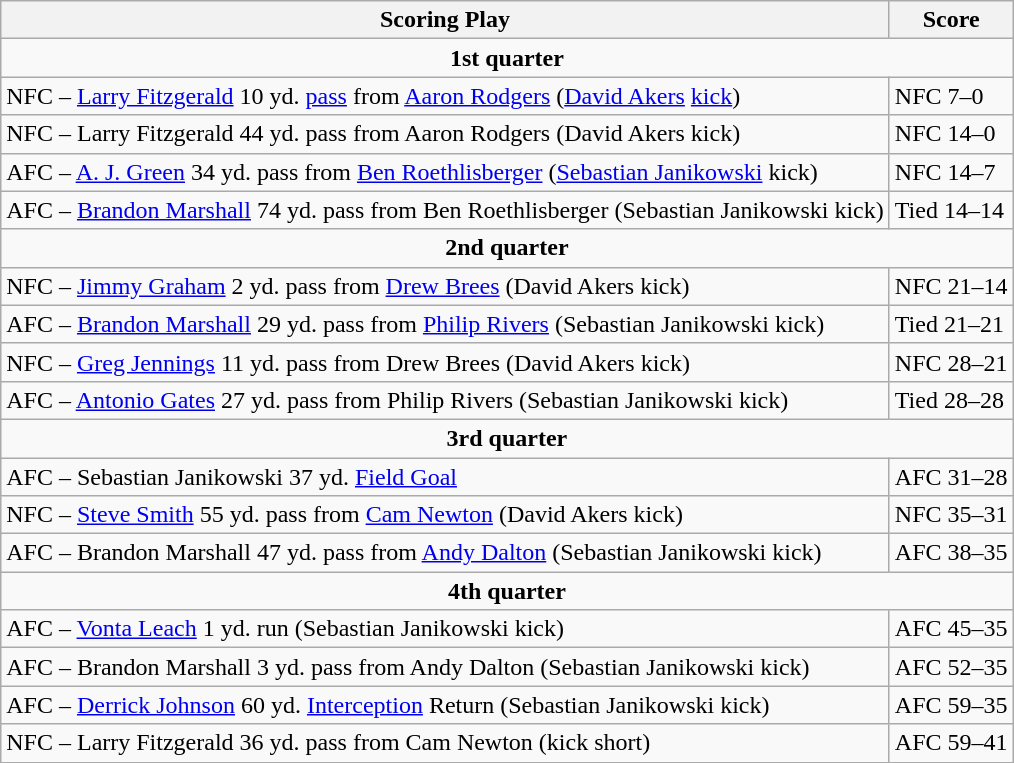<table class="wikitable">
<tr>
<th>Scoring Play</th>
<th>Score</th>
</tr>
<tr>
<td colspan="4" align="center"><strong>1st quarter</strong></td>
</tr>
<tr>
<td>NFC – <a href='#'>Larry Fitzgerald</a> 10 yd. <a href='#'>pass</a> from <a href='#'>Aaron Rodgers</a> (<a href='#'>David Akers</a> <a href='#'>kick</a>)</td>
<td>NFC 7–0</td>
</tr>
<tr>
<td>NFC – Larry Fitzgerald 44 yd. pass from Aaron Rodgers (David Akers kick)</td>
<td>NFC 14–0</td>
</tr>
<tr>
<td>AFC – <a href='#'>A. J. Green</a> 34 yd. pass from <a href='#'>Ben Roethlisberger</a> (<a href='#'>Sebastian Janikowski</a> kick)</td>
<td>NFC 14–7</td>
</tr>
<tr>
<td>AFC – <a href='#'>Brandon Marshall</a> 74 yd. pass from Ben Roethlisberger (Sebastian Janikowski kick)</td>
<td>Tied 14–14</td>
</tr>
<tr>
<td colspan="4" align="center"><strong>2nd quarter</strong></td>
</tr>
<tr>
<td>NFC – <a href='#'>Jimmy Graham</a> 2 yd. pass from <a href='#'>Drew Brees</a> (David Akers kick)</td>
<td>NFC 21–14</td>
</tr>
<tr>
<td>AFC – <a href='#'>Brandon Marshall</a> 29 yd. pass from <a href='#'>Philip Rivers</a> (Sebastian Janikowski kick)</td>
<td>Tied 21–21</td>
</tr>
<tr>
<td>NFC – <a href='#'>Greg Jennings</a> 11 yd. pass from Drew Brees (David Akers kick)</td>
<td>NFC 28–21</td>
</tr>
<tr>
<td>AFC – <a href='#'>Antonio Gates</a> 27 yd. pass from Philip Rivers (Sebastian Janikowski kick)</td>
<td>Tied 28–28</td>
</tr>
<tr>
<td colspan="4" align="center"><strong>3rd quarter</strong></td>
</tr>
<tr>
<td>AFC – Sebastian Janikowski 37 yd. <a href='#'>Field Goal</a></td>
<td>AFC 31–28</td>
</tr>
<tr>
<td>NFC – <a href='#'>Steve Smith</a> 55 yd. pass from <a href='#'>Cam Newton</a> (David Akers kick)</td>
<td>NFC 35–31</td>
</tr>
<tr>
<td>AFC – Brandon Marshall 47 yd. pass from <a href='#'>Andy Dalton</a> (Sebastian Janikowski kick)</td>
<td>AFC 38–35</td>
</tr>
<tr>
<td colspan="4" align="center"><strong>4th quarter</strong></td>
</tr>
<tr>
<td>AFC – <a href='#'>Vonta Leach</a> 1 yd. run (Sebastian Janikowski kick)</td>
<td>AFC 45–35</td>
</tr>
<tr>
<td>AFC – Brandon Marshall 3 yd. pass from Andy Dalton (Sebastian Janikowski kick)</td>
<td>AFC 52–35</td>
</tr>
<tr>
<td>AFC –  <a href='#'>Derrick Johnson</a> 60 yd. <a href='#'>Interception</a> Return (Sebastian Janikowski kick)</td>
<td>AFC 59–35</td>
</tr>
<tr>
<td>NFC –  Larry Fitzgerald 36 yd. pass from Cam Newton (kick short)</td>
<td>AFC 59–41</td>
</tr>
<tr>
</tr>
</table>
